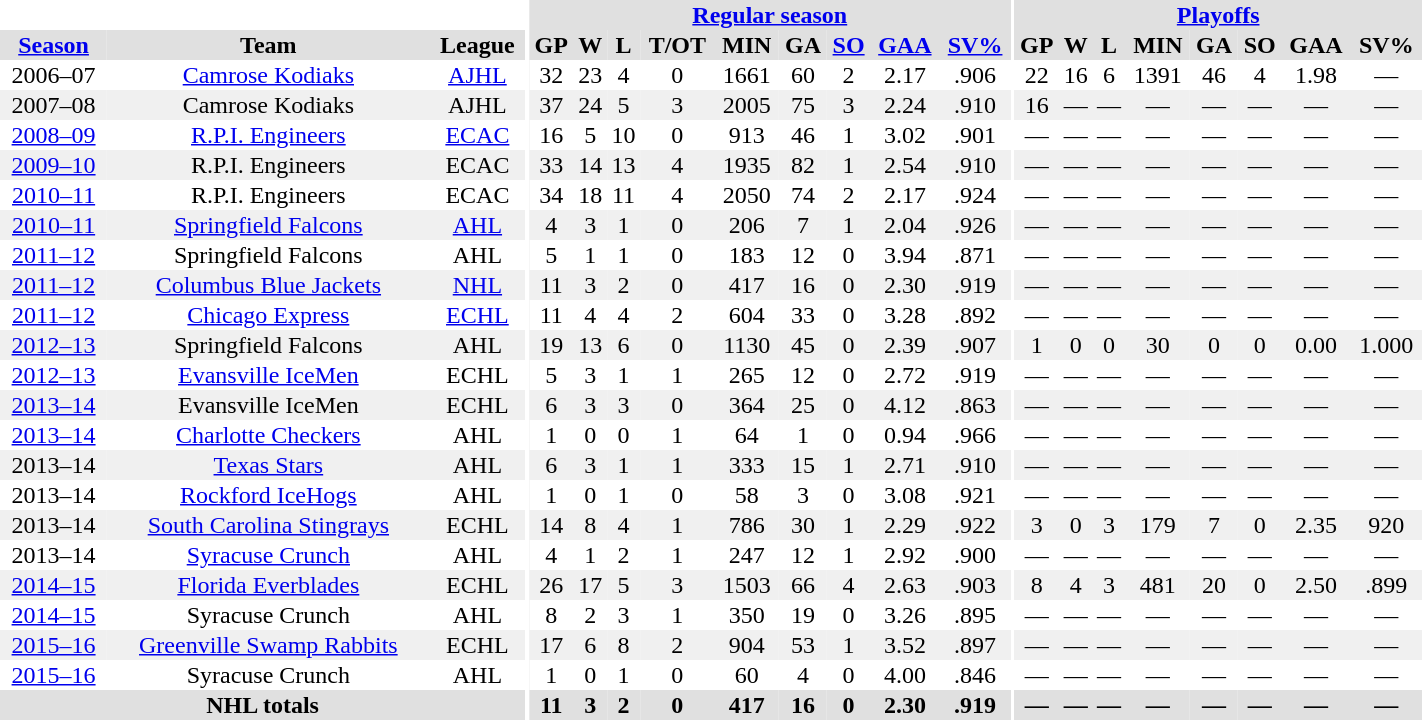<table border="0" cellpadding="1" cellspacing="0" style="text-align:center; width:75%">
<tr ALIGN="center" bgcolor="#e0e0e0">
<th align="center" colspan="3" bgcolor="#ffffff"></th>
<th align="center" rowspan="99" bgcolor="#ffffff"></th>
<th align="center" colspan="9" bgcolor="#e0e0e0"><a href='#'>Regular season</a></th>
<th align="center" rowspan="99" bgcolor="#ffffff"></th>
<th align="center" colspan="8" bgcolor="#e0e0e0"><a href='#'>Playoffs</a></th>
</tr>
<tr ALIGN="center" bgcolor="#e0e0e0">
<th><a href='#'>Season</a></th>
<th>Team</th>
<th>League</th>
<th>GP</th>
<th>W</th>
<th>L</th>
<th>T/OT</th>
<th>MIN</th>
<th>GA</th>
<th><a href='#'>SO</a></th>
<th><a href='#'>GAA</a></th>
<th><a href='#'>SV%</a></th>
<th>GP</th>
<th>W</th>
<th>L</th>
<th>MIN</th>
<th>GA</th>
<th>SO</th>
<th>GAA</th>
<th>SV%</th>
</tr>
<tr ALIGN="center">
<td>2006–07</td>
<td><a href='#'>Camrose Kodiaks</a></td>
<td><a href='#'>AJHL</a></td>
<td>32</td>
<td>23</td>
<td>4</td>
<td>0</td>
<td>1661</td>
<td>60</td>
<td>2</td>
<td>2.17</td>
<td>.906</td>
<td>22</td>
<td>16</td>
<td>6</td>
<td>1391</td>
<td>46</td>
<td>4</td>
<td>1.98</td>
<td>—</td>
</tr>
<tr ALIGN="center" bgcolor="#f0f0f0">
<td>2007–08</td>
<td>Camrose Kodiaks</td>
<td>AJHL</td>
<td>37</td>
<td>24</td>
<td>5</td>
<td>3</td>
<td>2005</td>
<td>75</td>
<td>3</td>
<td>2.24</td>
<td>.910</td>
<td>16</td>
<td>—</td>
<td>—</td>
<td>—</td>
<td>—</td>
<td>—</td>
<td>—</td>
<td>—</td>
</tr>
<tr ALIGN="center">
<td><a href='#'>2008–09</a></td>
<td><a href='#'>R.P.I. Engineers</a></td>
<td><a href='#'>ECAC</a></td>
<td>16</td>
<td>5</td>
<td>10</td>
<td>0</td>
<td>913</td>
<td>46</td>
<td>1</td>
<td>3.02</td>
<td>.901</td>
<td>—</td>
<td>—</td>
<td>—</td>
<td>—</td>
<td>—</td>
<td>—</td>
<td>—</td>
<td>—</td>
</tr>
<tr ALIGN="center" bgcolor="#f0f0f0">
<td><a href='#'>2009–10</a></td>
<td>R.P.I. Engineers</td>
<td>ECAC</td>
<td>33</td>
<td>14</td>
<td>13</td>
<td>4</td>
<td>1935</td>
<td>82</td>
<td>1</td>
<td>2.54</td>
<td>.910</td>
<td>—</td>
<td>—</td>
<td>—</td>
<td>—</td>
<td>—</td>
<td>—</td>
<td>—</td>
<td>—</td>
</tr>
<tr ALIGN="center">
<td><a href='#'>2010–11</a></td>
<td>R.P.I. Engineers</td>
<td>ECAC</td>
<td>34</td>
<td>18</td>
<td>11</td>
<td>4</td>
<td>2050</td>
<td>74</td>
<td>2</td>
<td>2.17</td>
<td>.924</td>
<td>—</td>
<td>—</td>
<td>—</td>
<td>—</td>
<td>—</td>
<td>—</td>
<td>—</td>
<td>—</td>
</tr>
<tr ALIGN="center" bgcolor="#f0f0f0">
<td><a href='#'>2010–11</a></td>
<td><a href='#'>Springfield Falcons</a></td>
<td><a href='#'>AHL</a></td>
<td>4</td>
<td>3</td>
<td>1</td>
<td>0</td>
<td>206</td>
<td>7</td>
<td>1</td>
<td>2.04</td>
<td>.926</td>
<td>—</td>
<td>—</td>
<td>—</td>
<td>—</td>
<td>—</td>
<td>—</td>
<td>—</td>
<td>—</td>
</tr>
<tr ALIGN="center">
<td><a href='#'>2011–12</a></td>
<td>Springfield Falcons</td>
<td>AHL</td>
<td>5</td>
<td>1</td>
<td>1</td>
<td>0</td>
<td>183</td>
<td>12</td>
<td>0</td>
<td>3.94</td>
<td>.871</td>
<td>—</td>
<td>—</td>
<td>—</td>
<td>—</td>
<td>—</td>
<td>—</td>
<td>—</td>
<td>—</td>
</tr>
<tr ALIGN="center" bgcolor="#f0f0f0">
<td><a href='#'>2011–12</a></td>
<td><a href='#'>Columbus Blue Jackets</a></td>
<td><a href='#'>NHL</a></td>
<td>11</td>
<td>3</td>
<td>2</td>
<td>0</td>
<td>417</td>
<td>16</td>
<td>0</td>
<td>2.30</td>
<td>.919</td>
<td>—</td>
<td>—</td>
<td>—</td>
<td>—</td>
<td>—</td>
<td>—</td>
<td>—</td>
<td>—</td>
</tr>
<tr ALIGN="center">
<td><a href='#'>2011–12</a></td>
<td><a href='#'>Chicago Express</a></td>
<td><a href='#'>ECHL</a></td>
<td>11</td>
<td>4</td>
<td>4</td>
<td>2</td>
<td>604</td>
<td>33</td>
<td>0</td>
<td>3.28</td>
<td>.892</td>
<td>—</td>
<td>—</td>
<td>—</td>
<td>—</td>
<td>—</td>
<td>—</td>
<td>—</td>
<td>—</td>
</tr>
<tr ALIGN="center" bgcolor="#f0f0f0">
<td><a href='#'>2012–13</a></td>
<td>Springfield Falcons</td>
<td>AHL</td>
<td>19</td>
<td>13</td>
<td>6</td>
<td>0</td>
<td>1130</td>
<td>45</td>
<td>0</td>
<td>2.39</td>
<td>.907</td>
<td>1</td>
<td>0</td>
<td>0</td>
<td>30</td>
<td>0</td>
<td>0</td>
<td>0.00</td>
<td>1.000</td>
</tr>
<tr ALIGN="center">
<td><a href='#'>2012–13</a></td>
<td><a href='#'>Evansville IceMen</a></td>
<td>ECHL</td>
<td>5</td>
<td>3</td>
<td>1</td>
<td>1</td>
<td>265</td>
<td>12</td>
<td>0</td>
<td>2.72</td>
<td>.919</td>
<td>—</td>
<td>—</td>
<td>—</td>
<td>—</td>
<td>—</td>
<td>—</td>
<td>—</td>
<td>—</td>
</tr>
<tr ALIGN="center" bgcolor="#f0f0f0">
<td><a href='#'>2013–14</a></td>
<td>Evansville IceMen</td>
<td>ECHL</td>
<td>6</td>
<td>3</td>
<td>3</td>
<td>0</td>
<td>364</td>
<td>25</td>
<td>0</td>
<td>4.12</td>
<td>.863</td>
<td>—</td>
<td>—</td>
<td>—</td>
<td>—</td>
<td>—</td>
<td>—</td>
<td>—</td>
<td>—</td>
</tr>
<tr ALIGN="center">
<td><a href='#'>2013–14</a></td>
<td><a href='#'>Charlotte Checkers</a></td>
<td>AHL</td>
<td>1</td>
<td>0</td>
<td>0</td>
<td>1</td>
<td>64</td>
<td>1</td>
<td>0</td>
<td>0.94</td>
<td>.966</td>
<td>—</td>
<td>—</td>
<td>—</td>
<td>—</td>
<td>—</td>
<td>—</td>
<td>—</td>
<td>—</td>
</tr>
<tr ALIGN="center" bgcolor="#f0f0f0">
<td>2013–14</td>
<td><a href='#'>Texas Stars</a></td>
<td>AHL</td>
<td>6</td>
<td>3</td>
<td>1</td>
<td>1</td>
<td>333</td>
<td>15</td>
<td>1</td>
<td>2.71</td>
<td>.910</td>
<td>—</td>
<td>—</td>
<td>—</td>
<td>—</td>
<td>—</td>
<td>—</td>
<td>—</td>
<td>—</td>
</tr>
<tr ALIGN="center">
<td>2013–14</td>
<td><a href='#'>Rockford IceHogs</a></td>
<td>AHL</td>
<td>1</td>
<td>0</td>
<td>1</td>
<td>0</td>
<td>58</td>
<td>3</td>
<td>0</td>
<td>3.08</td>
<td>.921</td>
<td>—</td>
<td>—</td>
<td>—</td>
<td>—</td>
<td>—</td>
<td>—</td>
<td>—</td>
<td>—</td>
</tr>
<tr ALIGN="center" bgcolor="#f0f0f0">
<td>2013–14</td>
<td><a href='#'>South Carolina Stingrays</a></td>
<td>ECHL</td>
<td>14</td>
<td>8</td>
<td>4</td>
<td>1</td>
<td>786</td>
<td>30</td>
<td>1</td>
<td>2.29</td>
<td>.922</td>
<td>3</td>
<td>0</td>
<td>3</td>
<td>179</td>
<td>7</td>
<td>0</td>
<td>2.35</td>
<td>920</td>
</tr>
<tr ALIGN="center">
<td>2013–14</td>
<td><a href='#'>Syracuse Crunch</a></td>
<td>AHL</td>
<td>4</td>
<td>1</td>
<td>2</td>
<td>1</td>
<td>247</td>
<td>12</td>
<td>1</td>
<td>2.92</td>
<td>.900</td>
<td>—</td>
<td>—</td>
<td>—</td>
<td>—</td>
<td>—</td>
<td>—</td>
<td>—</td>
<td>—</td>
</tr>
<tr ALIGN="center" bgcolor="#f0f0f0">
<td><a href='#'>2014–15</a></td>
<td><a href='#'>Florida Everblades</a></td>
<td>ECHL</td>
<td>26</td>
<td>17</td>
<td>5</td>
<td>3</td>
<td>1503</td>
<td>66</td>
<td>4</td>
<td>2.63</td>
<td>.903</td>
<td>8</td>
<td>4</td>
<td>3</td>
<td>481</td>
<td>20</td>
<td>0</td>
<td>2.50</td>
<td>.899</td>
</tr>
<tr ALIGN="center">
<td><a href='#'>2014–15</a></td>
<td>Syracuse Crunch</td>
<td>AHL</td>
<td>8</td>
<td>2</td>
<td>3</td>
<td>1</td>
<td>350</td>
<td>19</td>
<td>0</td>
<td>3.26</td>
<td>.895</td>
<td>—</td>
<td>—</td>
<td>—</td>
<td>—</td>
<td>—</td>
<td>—</td>
<td>—</td>
<td>—</td>
</tr>
<tr ALIGN="center"  bgcolor="#f0f0f0">
<td><a href='#'>2015–16</a></td>
<td><a href='#'>Greenville Swamp Rabbits</a></td>
<td>ECHL</td>
<td>17</td>
<td>6</td>
<td>8</td>
<td>2</td>
<td>904</td>
<td>53</td>
<td>1</td>
<td>3.52</td>
<td>.897</td>
<td>—</td>
<td>—</td>
<td>—</td>
<td>—</td>
<td>—</td>
<td>—</td>
<td>—</td>
<td>—</td>
</tr>
<tr ALIGN="center">
<td><a href='#'>2015–16</a></td>
<td>Syracuse Crunch</td>
<td>AHL</td>
<td>1</td>
<td>0</td>
<td>1</td>
<td>0</td>
<td>60</td>
<td>4</td>
<td>0</td>
<td>4.00</td>
<td>.846</td>
<td>—</td>
<td>—</td>
<td>—</td>
<td>—</td>
<td>—</td>
<td>—</td>
<td>—</td>
<td>—</td>
</tr>
<tr ALIGN="center" bgcolor="#e0e0e0">
<th colspan="3" align="center">NHL totals</th>
<th>11</th>
<th>3</th>
<th>2</th>
<th>0</th>
<th>417</th>
<th>16</th>
<th>0</th>
<th>2.30</th>
<th>.919</th>
<th>—</th>
<th>—</th>
<th>—</th>
<th>—</th>
<th>—</th>
<th>—</th>
<th>—</th>
<th>—</th>
</tr>
</table>
